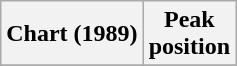<table class="wikitable sortable plainrowheaders" style="text-align:center">
<tr>
<th scope="col">Chart (1989)</th>
<th scope="col">Peak<br>position</th>
</tr>
<tr>
</tr>
</table>
